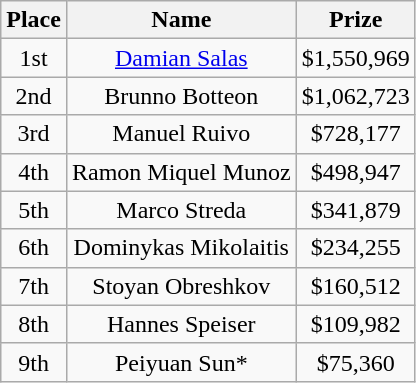<table class="wikitable" style="display: inline-table;">
<tr>
<th>Place</th>
<th>Name</th>
<th>Prize</th>
</tr>
<tr>
<td align=center>1st</td>
<td align=center><a href='#'>Damian Salas</a></td>
<td align=center>$1,550,969</td>
</tr>
<tr>
<td align=center>2nd</td>
<td align=center>Brunno Botteon</td>
<td align=center>$1,062,723</td>
</tr>
<tr>
<td align=center>3rd</td>
<td align=center>Manuel Ruivo</td>
<td align=center>$728,177</td>
</tr>
<tr>
<td align=center>4th</td>
<td align=center>Ramon Miquel Munoz</td>
<td align=center>$498,947</td>
</tr>
<tr>
<td align=center>5th</td>
<td align=center>Marco Streda</td>
<td align=center>$341,879</td>
</tr>
<tr>
<td align=center>6th</td>
<td align=center>Dominykas Mikolaitis</td>
<td align=center>$234,255</td>
</tr>
<tr>
<td align=center>7th</td>
<td align=center>Stoyan Obreshkov</td>
<td align=center>$160,512</td>
</tr>
<tr>
<td align=center>8th</td>
<td align=center>Hannes Speiser</td>
<td align=center>$109,982</td>
</tr>
<tr>
<td align=center>9th</td>
<td align=center>Peiyuan Sun*</td>
<td align=center>$75,360</td>
</tr>
</table>
